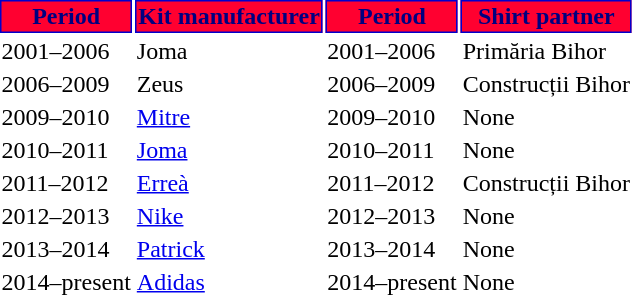<table class="toccolours">
<tr>
<th style="background:#FF0030;color:#000080;border:1px solid #0000CD">Period</th>
<th style="background:#FF0030;color:#000080;border:1px solid #0000CD">Kit manufacturer</th>
<th style="background:#FF0030;color:#000080;border:1px solid #0000CD">Period</th>
<th style="background:#FF0030;color:#000080;border:1px solid #0000CD">Shirt partner</th>
</tr>
<tr>
<td>2001–2006</td>
<td rowspan=1>Joma</td>
<td>2001–2006</td>
<td rowspan=1>Primăria Bihor</td>
</tr>
<tr>
<td>2006–2009</td>
<td rowspan=1> Zeus</td>
<td>2006–2009</td>
<td rowspan=1> Construcții Bihor</td>
</tr>
<tr>
<td>2009–2010</td>
<td rowspan=1> <a href='#'>Mitre</a></td>
<td>2009–2010</td>
<td rowspan=1>None</td>
</tr>
<tr>
<td>2010–2011</td>
<td rowspan=1> <a href='#'>Joma</a></td>
<td>2010–2011</td>
<td rowspan=1>None</td>
</tr>
<tr>
<td>2011–2012</td>
<td rowspan=1> <a href='#'>Erreà</a></td>
<td>2011–2012</td>
<td rowspan=1> Construcții Bihor</td>
</tr>
<tr>
<td>2012–2013</td>
<td rowspan=1> <a href='#'>Nike</a></td>
<td>2012–2013</td>
<td rowspan=1>None</td>
</tr>
<tr>
<td>2013–2014</td>
<td rowspan=1> <a href='#'>Patrick</a></td>
<td>2013–2014</td>
<td rowspan=1>None</td>
</tr>
<tr>
<td>2014–present</td>
<td rowspan=1> <a href='#'>Adidas</a></td>
<td>2014–present</td>
<td rowspan=1>None</td>
</tr>
</table>
